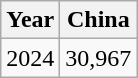<table class="wikitable">
<tr>
<th>Year</th>
<th>China</th>
</tr>
<tr>
<td>2024</td>
<td>30,967</td>
</tr>
</table>
